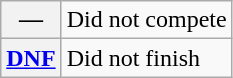<table class="wikitable">
<tr>
<th scope="row">—</th>
<td>Did not compete</td>
</tr>
<tr>
<th scope="row"><a href='#'>DNF</a></th>
<td>Did not finish</td>
</tr>
</table>
